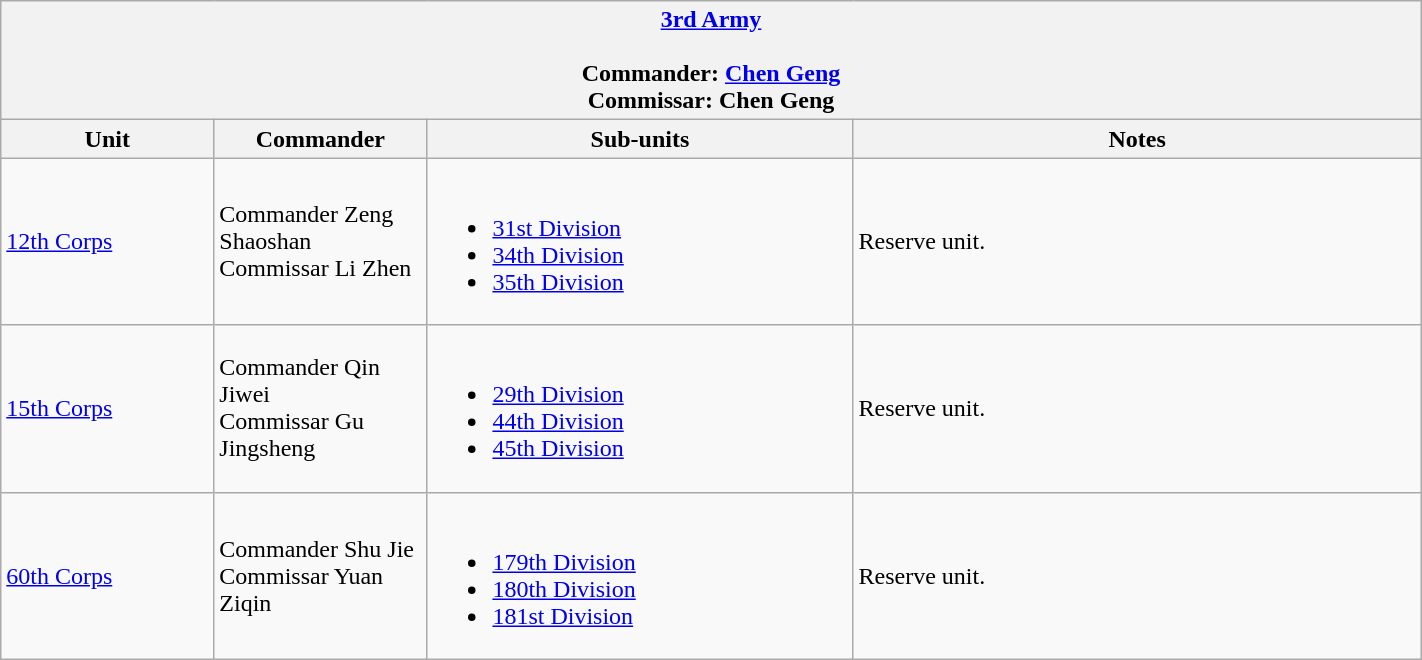<table class="wikitable" style="width: 75%">
<tr>
<th colspan="4" align= center> <a href='#'>3rd Army</a><br><br>Commander: <a href='#'>Chen Geng</a><br>
Commissar: Chen Geng<br></th>
</tr>
<tr>
<th width=15%; align= center>Unit</th>
<th width=15%; align= center>Commander</th>
<th width=30%; align= center>Sub-units</th>
<th width=40%; align= center>Notes</th>
</tr>
<tr>
<td><a href='#'>12th Corps</a></td>
<td>Commander Zeng Shaoshan<br>Commissar Li Zhen</td>
<td><br><ul><li><a href='#'>31st Division</a></li><li><a href='#'>34th Division</a></li><li><a href='#'>35th Division</a></li></ul></td>
<td>Reserve unit.</td>
</tr>
<tr>
<td><a href='#'>15th Corps</a></td>
<td>Commander Qin Jiwei<br>Commissar Gu Jingsheng</td>
<td><br><ul><li><a href='#'>29th Division</a></li><li><a href='#'>44th Division</a></li><li><a href='#'>45th Division</a></li></ul></td>
<td>Reserve unit.</td>
</tr>
<tr>
<td><a href='#'>60th Corps</a></td>
<td>Commander Shu Jie<br>Commissar Yuan Ziqin</td>
<td><br><ul><li><a href='#'>179th Division</a></li><li><a href='#'>180th Division</a></li><li><a href='#'>181st Division</a></li></ul></td>
<td>Reserve unit.</td>
</tr>
</table>
